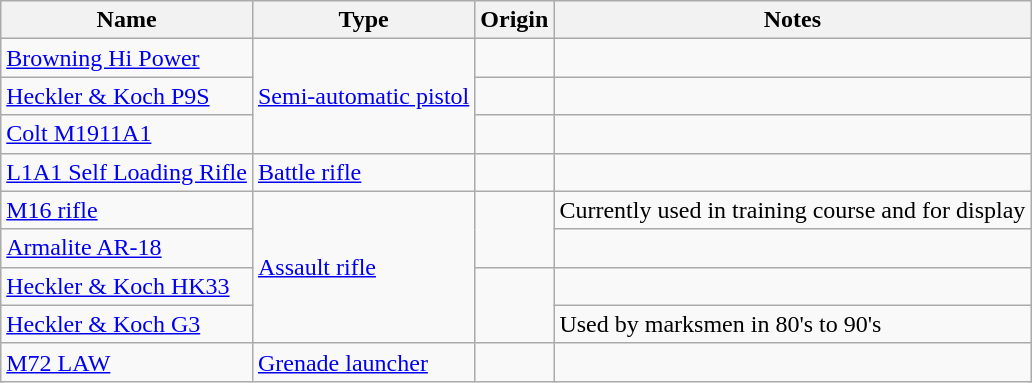<table class="wikitable">
<tr>
<th>Name</th>
<th>Type</th>
<th>Origin</th>
<th>Notes</th>
</tr>
<tr>
<td><a href='#'>Browning Hi Power</a></td>
<td rowspan="3"><a href='#'>Semi-automatic pistol</a></td>
<td></td>
<td></td>
</tr>
<tr>
<td><a href='#'>Heckler & Koch P9S</a></td>
<td></td>
<td></td>
</tr>
<tr>
<td><a href='#'>Colt M1911A1</a></td>
<td></td>
<td></td>
</tr>
<tr>
<td><a href='#'>L1A1 Self Loading Rifle</a></td>
<td><a href='#'>Battle rifle</a></td>
<td></td>
<td></td>
</tr>
<tr>
<td><a href='#'>M16 rifle</a></td>
<td rowspan="4"><a href='#'>Assault rifle</a></td>
<td rowspan="2"></td>
<td>Currently used in training course and for display</td>
</tr>
<tr>
<td><a href='#'>Armalite AR-18</a></td>
<td></td>
</tr>
<tr>
<td><a href='#'>Heckler & Koch HK33</a></td>
<td rowspan="2"></td>
<td></td>
</tr>
<tr>
<td><a href='#'>Heckler & Koch G3</a></td>
<td>Used by marksmen in 80's to 90's</td>
</tr>
<tr>
<td><a href='#'>M72 LAW</a></td>
<td><a href='#'>Grenade launcher</a></td>
<td></td>
<td></td>
</tr>
</table>
